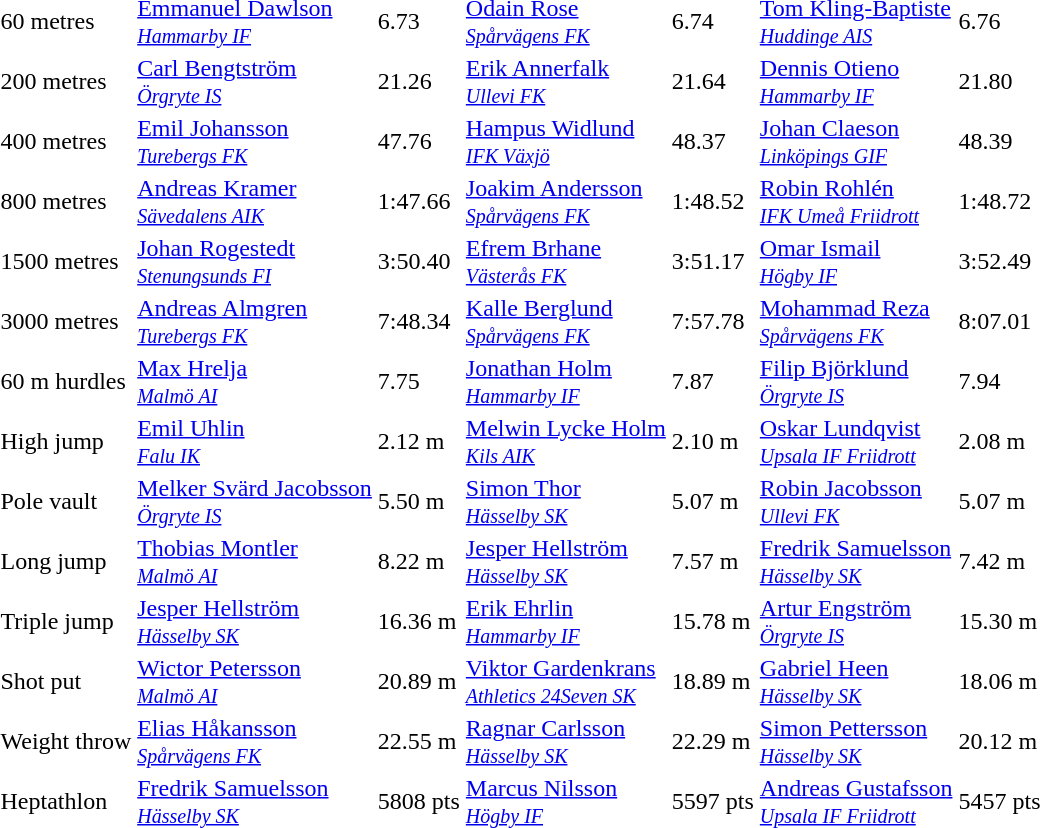<table>
<tr>
<td>60 metres</td>
<td><a href='#'>Emmanuel Dawlson</a><br><small><em><a href='#'>Hammarby IF</a></em></small></td>
<td>6.73</td>
<td><a href='#'>Odain Rose</a><br><small><em><a href='#'>Spårvägens FK</a></em></small></td>
<td>6.74</td>
<td><a href='#'>Tom Kling-Baptiste</a><br><small><em><a href='#'>Huddinge AIS</a></em></small></td>
<td>6.76</td>
</tr>
<tr>
<td>200 metres</td>
<td><a href='#'>Carl Bengtström</a><br><small><em><a href='#'>Örgryte IS</a></em></small></td>
<td>21.26</td>
<td><a href='#'>Erik Annerfalk</a><br><small><em><a href='#'>Ullevi FK</a></em></small></td>
<td>21.64</td>
<td><a href='#'>Dennis Otieno</a><br><small><em><a href='#'>Hammarby IF</a></em></small></td>
<td>21.80</td>
</tr>
<tr>
<td>400 metres</td>
<td><a href='#'>Emil Johansson</a><br><small><em><a href='#'>Turebergs FK</a></em></small></td>
<td>47.76</td>
<td><a href='#'>Hampus Widlund</a><br><small><em><a href='#'>IFK Växjö</a></em></small></td>
<td>48.37</td>
<td><a href='#'>Johan Claeson</a><br><small><em><a href='#'>Linköpings GIF</a></em></small></td>
<td>48.39</td>
</tr>
<tr>
<td>800 metres</td>
<td><a href='#'>Andreas Kramer</a><br><small><em><a href='#'>Sävedalens AIK</a></em></small></td>
<td>1:47.66</td>
<td><a href='#'>Joakim Andersson</a><br><small><em><a href='#'>Spårvägens FK</a></em></small></td>
<td>1:48.52</td>
<td><a href='#'>Robin Rohlén</a><br><small><em><a href='#'>IFK Umeå Friidrott</a></em></small></td>
<td>1:48.72</td>
</tr>
<tr>
<td>1500 metres</td>
<td><a href='#'>Johan Rogestedt</a><br><small><em><a href='#'>Stenungsunds FI</a></em></small></td>
<td>3:50.40</td>
<td><a href='#'>Efrem Brhane</a><br><small><em><a href='#'>Västerås FK</a></em></small></td>
<td>3:51.17</td>
<td><a href='#'>Omar Ismail</a><br><small><em><a href='#'>Högby IF</a></em></small></td>
<td>3:52.49</td>
</tr>
<tr>
<td>3000 metres</td>
<td><a href='#'>Andreas Almgren</a><br><small><em><a href='#'>Turebergs FK</a></em></small></td>
<td>7:48.34</td>
<td><a href='#'>Kalle Berglund</a><br><small><em><a href='#'>Spårvägens FK</a></em></small></td>
<td>7:57.78</td>
<td><a href='#'>Mohammad Reza</a><br><small><em><a href='#'>Spårvägens FK</a></em></small></td>
<td>8:07.01</td>
</tr>
<tr>
<td>60 m hurdles</td>
<td><a href='#'>Max Hrelja</a><br><small><em><a href='#'>Malmö AI</a></em></small></td>
<td>7.75</td>
<td><a href='#'>Jonathan Holm</a><br><small><em><a href='#'>Hammarby IF</a></em></small></td>
<td>7.87</td>
<td><a href='#'>Filip Björklund</a><br><small><em><a href='#'>Örgryte IS</a></em></small></td>
<td>7.94</td>
</tr>
<tr>
<td>High jump</td>
<td><a href='#'>Emil Uhlin</a><br><small><em><a href='#'>Falu IK</a></em></small></td>
<td>2.12 m</td>
<td><a href='#'>Melwin Lycke Holm</a><br><small><em><a href='#'>Kils AIK</a></em></small></td>
<td>2.10 m</td>
<td><a href='#'>Oskar Lundqvist</a><br><small><em><a href='#'>Upsala IF Friidrott</a></em></small></td>
<td>2.08 m</td>
</tr>
<tr>
<td>Pole vault</td>
<td><a href='#'>Melker Svärd Jacobsson</a><br><small><em><a href='#'>Örgryte IS</a></em></small></td>
<td>5.50 m</td>
<td><a href='#'>Simon Thor</a><br><small><em><a href='#'>Hässelby SK</a></em></small></td>
<td>5.07 m</td>
<td><a href='#'>Robin Jacobsson</a><br><small><em><a href='#'>Ullevi FK</a></em></small></td>
<td>5.07 m</td>
</tr>
<tr>
<td>Long jump</td>
<td><a href='#'>Thobias Montler</a><br><small><em><a href='#'>Malmö AI</a></em></small></td>
<td>8.22 m</td>
<td><a href='#'>Jesper Hellström</a><br><small><em><a href='#'>Hässelby SK</a></em></small></td>
<td>7.57 m</td>
<td><a href='#'>Fredrik Samuelsson</a><br><small><em><a href='#'>Hässelby SK</a></em></small></td>
<td>7.42 m</td>
</tr>
<tr>
<td>Triple jump</td>
<td><a href='#'>Jesper Hellström</a><br><small><em><a href='#'>Hässelby SK</a></em></small></td>
<td>16.36 m</td>
<td><a href='#'>Erik Ehrlin</a><br><small><em><a href='#'>Hammarby IF</a></em></small></td>
<td>15.78 m</td>
<td><a href='#'>Artur Engström</a><br><small><em><a href='#'>Örgryte IS</a></em></small></td>
<td>15.30 m</td>
</tr>
<tr>
<td>Shot put</td>
<td><a href='#'>Wictor Petersson</a><br><small><em><a href='#'>Malmö AI</a></em></small></td>
<td>20.89 m</td>
<td><a href='#'>Viktor Gardenkrans</a><br><small><em><a href='#'>Athletics 24Seven SK</a></em></small></td>
<td>18.89 m</td>
<td><a href='#'>Gabriel Heen</a><br><small><em><a href='#'>Hässelby SK</a></em></small></td>
<td>18.06 m</td>
</tr>
<tr>
<td>Weight throw</td>
<td><a href='#'>Elias Håkansson</a><br><small><em><a href='#'>Spårvägens FK</a></em></small></td>
<td>22.55 m</td>
<td><a href='#'>Ragnar Carlsson</a><br><small><em><a href='#'>Hässelby SK</a></em></small></td>
<td>22.29 m</td>
<td><a href='#'>Simon Pettersson</a><br><small><em><a href='#'>Hässelby SK</a></em></small></td>
<td>20.12 m</td>
</tr>
<tr>
<td>Heptathlon</td>
<td><a href='#'>Fredrik Samuelsson</a><br><small><em><a href='#'>Hässelby SK</a></em></small></td>
<td>5808 pts</td>
<td><a href='#'>Marcus Nilsson</a><br><small><em><a href='#'>Högby IF</a></em></small></td>
<td>5597 pts</td>
<td><a href='#'>Andreas Gustafsson</a><br><small><em><a href='#'>Upsala IF Friidrott</a></em></small></td>
<td>5457 pts</td>
</tr>
<tr>
</tr>
</table>
